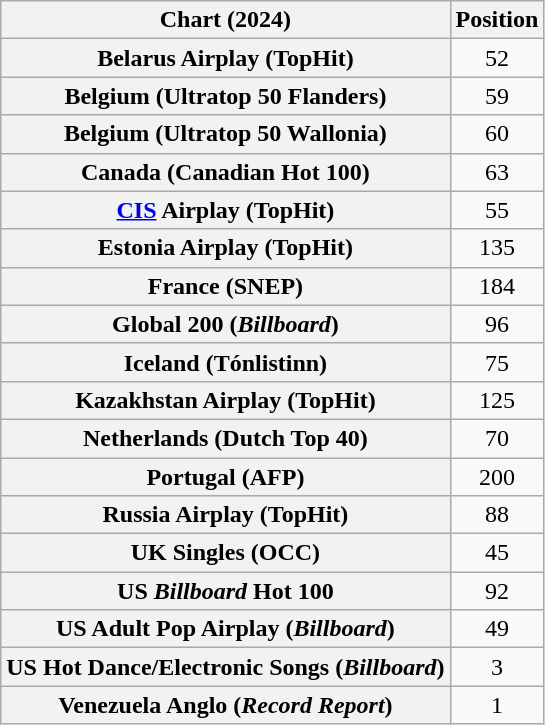<table class="wikitable sortable plainrowheaders" style="text-align:center">
<tr>
<th scope="col">Chart (2024)</th>
<th scope="col">Position</th>
</tr>
<tr>
<th scope="row">Belarus Airplay (TopHit)</th>
<td>52</td>
</tr>
<tr>
<th scope="row">Belgium (Ultratop 50 Flanders)</th>
<td>59</td>
</tr>
<tr>
<th scope="row">Belgium (Ultratop 50 Wallonia)</th>
<td>60</td>
</tr>
<tr>
<th scope="row">Canada (Canadian Hot 100)</th>
<td>63</td>
</tr>
<tr>
<th scope="row"><a href='#'>CIS</a> Airplay (TopHit)</th>
<td>55</td>
</tr>
<tr>
<th scope="row">Estonia Airplay (TopHit)</th>
<td>135</td>
</tr>
<tr>
<th scope="row">France (SNEP)</th>
<td>184</td>
</tr>
<tr>
<th scope="row">Global 200 (<em>Billboard</em>)</th>
<td>96</td>
</tr>
<tr>
<th scope="row">Iceland (Tónlistinn)</th>
<td>75</td>
</tr>
<tr>
<th scope="row">Kazakhstan Airplay (TopHit)</th>
<td>125</td>
</tr>
<tr>
<th scope="row">Netherlands (Dutch Top 40)</th>
<td>70</td>
</tr>
<tr>
<th scope="row">Portugal (AFP)</th>
<td>200</td>
</tr>
<tr>
<th scope="row">Russia Airplay (TopHit)</th>
<td>88</td>
</tr>
<tr>
<th scope="row">UK Singles (OCC)</th>
<td>45</td>
</tr>
<tr>
<th scope="row">US <em>Billboard</em> Hot 100</th>
<td>92</td>
</tr>
<tr>
<th scope="row">US Adult Pop Airplay (<em>Billboard</em>)</th>
<td>49</td>
</tr>
<tr>
<th scope="row">US Hot Dance/Electronic Songs (<em>Billboard</em>)</th>
<td>3</td>
</tr>
<tr>
<th scope="row">Venezuela Anglo (<em>Record Report</em>)</th>
<td>1</td>
</tr>
</table>
